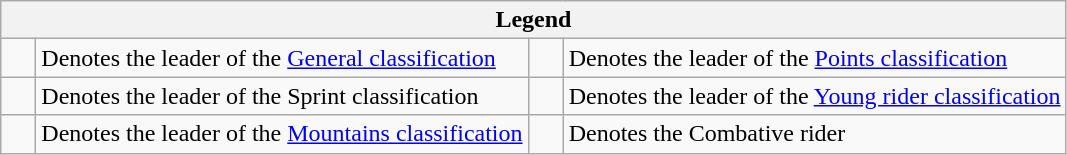<table class="wikitable" align=center>
<tr>
<th colspan=4>Legend</th>
</tr>
<tr>
<td>    </td>
<td>Denotes the leader of the <a href='#'>General classification</a></td>
<td>    </td>
<td>Denotes the leader of the <a href='#'>Points classification</a></td>
</tr>
<tr>
<td>    </td>
<td>Denotes the leader of the Sprint classification</td>
<td>    </td>
<td>Denotes the leader of the <a href='#'>Young rider classification</a></td>
</tr>
<tr>
<td>    </td>
<td>Denotes the leader of the <a href='#'>Mountains classification</a></td>
<td>    </td>
<td>Denotes the Combative rider</td>
</tr>
</table>
